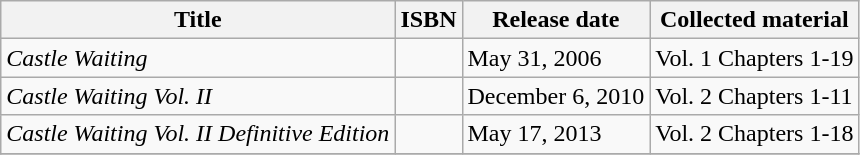<table class="wikitable">
<tr>
<th>Title</th>
<th>ISBN</th>
<th>Release date</th>
<th>Collected material</th>
</tr>
<tr>
<td><em>Castle Waiting</em></td>
<td></td>
<td>May 31, 2006</td>
<td>Vol. 1 Chapters 1-19</td>
</tr>
<tr>
<td><em>Castle Waiting Vol. II</em></td>
<td></td>
<td>December 6, 2010</td>
<td>Vol. 2 Chapters 1-11</td>
</tr>
<tr>
<td><em>Castle Waiting Vol. II Definitive Edition</em></td>
<td></td>
<td>May 17, 2013</td>
<td>Vol. 2 Chapters 1-18</td>
</tr>
<tr>
</tr>
</table>
